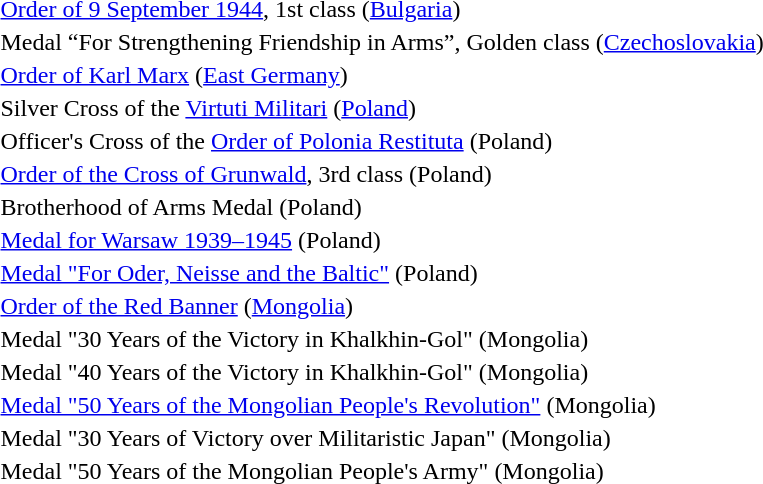<table>
<tr>
<td></td>
<td><a href='#'>Order of 9 September 1944</a>, 1st class (<a href='#'>Bulgaria</a>)</td>
</tr>
<tr>
<td></td>
<td>Medal “For Strengthening Friendship in Arms”, Golden class (<a href='#'>Czechoslovakia</a>)</td>
</tr>
<tr>
<td></td>
<td><a href='#'>Order of Karl Marx</a> (<a href='#'>East Germany</a>)</td>
</tr>
<tr>
<td></td>
<td>Silver Cross of the <a href='#'>Virtuti Militari</a> (<a href='#'>Poland</a>)</td>
</tr>
<tr>
<td></td>
<td>Officer's Cross of the <a href='#'>Order of Polonia Restituta</a> (Poland)</td>
</tr>
<tr>
<td></td>
<td><a href='#'>Order of the Cross of Grunwald</a>, 3rd class (Poland)</td>
</tr>
<tr>
<td></td>
<td>Brotherhood of Arms Medal (Poland)</td>
</tr>
<tr>
<td></td>
<td><a href='#'>Medal for Warsaw 1939–1945</a> (Poland)</td>
</tr>
<tr>
<td></td>
<td><a href='#'>Medal "For Oder, Neisse and the Baltic"</a> (Poland)</td>
</tr>
<tr>
<td></td>
<td><a href='#'>Order of the Red Banner</a> (<a href='#'>Mongolia</a>)</td>
</tr>
<tr>
<td></td>
<td>Medal "30 Years of the Victory in Khalkhin-Gol" (Mongolia)</td>
</tr>
<tr>
<td></td>
<td>Medal "40 Years of the Victory in Khalkhin-Gol" (Mongolia)</td>
</tr>
<tr>
<td></td>
<td><a href='#'>Medal "50 Years of the Mongolian People's Revolution"</a> (Mongolia)</td>
</tr>
<tr>
<td></td>
<td>Medal "30 Years of Victory over Militaristic Japan" (Mongolia)</td>
</tr>
<tr>
<td></td>
<td>Medal "50 Years of the Mongolian People's Army" (Mongolia)</td>
</tr>
<tr>
</tr>
</table>
